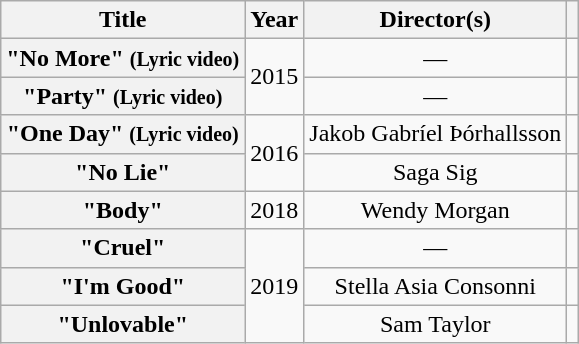<table class="wikitable plainrowheaders" style="text-align:center;">
<tr>
<th scope="col">Title</th>
<th scope="col">Year</th>
<th scope="col">Director(s)</th>
<th scope="col"></th>
</tr>
<tr>
<th scope="row">"No More" <small>(Lyric video)</small></th>
<td rowspan="2">2015</td>
<td>—</td>
<td></td>
</tr>
<tr>
<th scope="row">"Party" <small>(Lyric video)</small></th>
<td>—</td>
<td></td>
</tr>
<tr>
<th scope="row">"One Day" <small>(Lyric video)</small></th>
<td rowspan="2">2016</td>
<td>Jakob Gabríel Þórhallsson</td>
<td></td>
</tr>
<tr>
<th scope="row">"No Lie"</th>
<td>Saga Sig</td>
<td></td>
</tr>
<tr>
<th scope="row">"Body"</th>
<td>2018</td>
<td>Wendy Morgan</td>
<td></td>
</tr>
<tr>
<th scope="row">"Cruel"</th>
<td rowspan="3">2019</td>
<td>—</td>
<td></td>
</tr>
<tr>
<th scope="row">"I'm Good"</th>
<td>Stella Asia Consonni</td>
<td></td>
</tr>
<tr>
<th scope="row">"Unlovable"</th>
<td>Sam Taylor</td>
<td></td>
</tr>
</table>
